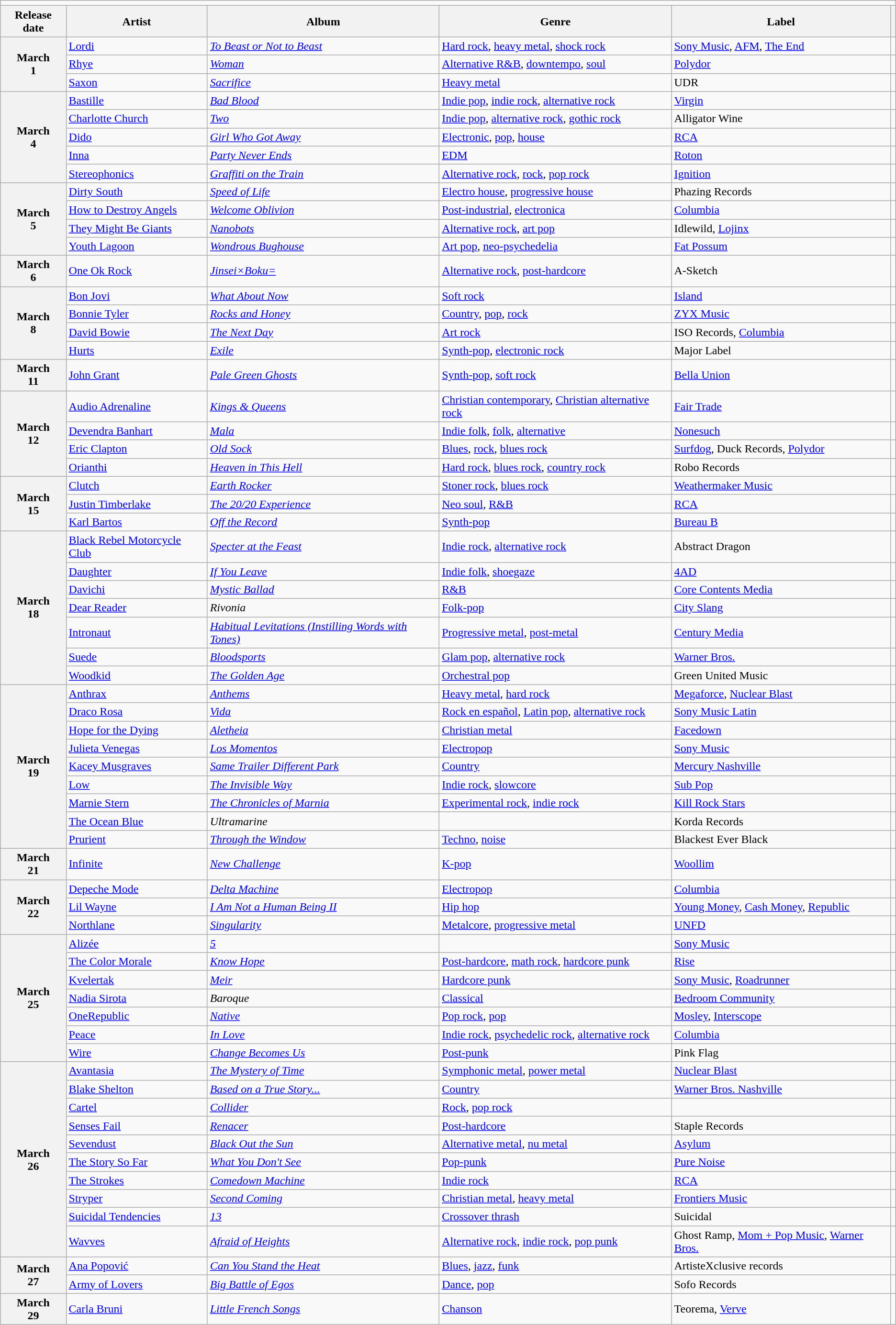<table class="wikitable plainrowheaders">
<tr>
<td colspan="6" style="text-align:center;"></td>
</tr>
<tr>
<th scope="col">Release date</th>
<th scope="col">Artist</th>
<th scope="col">Album</th>
<th scope="col">Genre</th>
<th scope="col">Label</th>
<th scope="col"></th>
</tr>
<tr>
<th scope="row" rowspan="3" style="text-align:center;">March<br>1</th>
<td><a href='#'>Lordi</a></td>
<td><em><a href='#'>To Beast or Not to Beast</a></em></td>
<td><a href='#'>Hard rock</a>, <a href='#'>heavy metal</a>, <a href='#'>shock rock</a></td>
<td><a href='#'>Sony Music</a>, <a href='#'>AFM</a>, <a href='#'>The End</a></td>
<td></td>
</tr>
<tr>
<td><a href='#'>Rhye</a></td>
<td><em><a href='#'>Woman</a></em></td>
<td><a href='#'>Alternative R&B</a>, <a href='#'>downtempo</a>, <a href='#'>soul</a></td>
<td><a href='#'>Polydor</a></td>
<td></td>
</tr>
<tr>
<td><a href='#'>Saxon</a></td>
<td><em><a href='#'>Sacrifice</a></em></td>
<td><a href='#'>Heavy metal</a></td>
<td>UDR</td>
<td></td>
</tr>
<tr>
<th scope="row" rowspan="5" style="text-align:center;">March<br>4</th>
<td><a href='#'>Bastille</a></td>
<td><em><a href='#'>Bad Blood</a></em></td>
<td><a href='#'>Indie pop</a>, <a href='#'>indie rock</a>, <a href='#'>alternative rock</a></td>
<td><a href='#'>Virgin</a></td>
<td></td>
</tr>
<tr>
<td><a href='#'>Charlotte Church</a></td>
<td><em><a href='#'>Two</a></em></td>
<td><a href='#'>Indie pop</a>, <a href='#'>alternative rock</a>, <a href='#'>gothic rock</a></td>
<td>Alligator Wine</td>
<td></td>
</tr>
<tr>
<td><a href='#'>Dido</a></td>
<td><em><a href='#'>Girl Who Got Away</a></em></td>
<td><a href='#'>Electronic</a>, <a href='#'>pop</a>, <a href='#'>house</a></td>
<td><a href='#'>RCA</a></td>
<td></td>
</tr>
<tr>
<td><a href='#'>Inna</a></td>
<td><em><a href='#'>Party Never Ends</a></em></td>
<td><a href='#'>EDM</a></td>
<td><a href='#'>Roton</a></td>
<td></td>
</tr>
<tr>
<td><a href='#'>Stereophonics</a></td>
<td><em><a href='#'>Graffiti on the Train</a></em></td>
<td><a href='#'>Alternative rock</a>, <a href='#'>rock</a>, <a href='#'>pop rock</a></td>
<td><a href='#'>Ignition</a></td>
<td></td>
</tr>
<tr>
<th scope="row" rowspan="4" style="text-align:center;">March<br>5</th>
<td><a href='#'>Dirty South</a></td>
<td><em><a href='#'>Speed of Life</a></em></td>
<td><a href='#'>Electro house</a>, <a href='#'>progressive house</a></td>
<td>Phazing Records</td>
<td></td>
</tr>
<tr>
<td><a href='#'>How to Destroy Angels</a></td>
<td><em><a href='#'>Welcome Oblivion</a></em></td>
<td><a href='#'>Post-industrial</a>, <a href='#'>electronica</a></td>
<td><a href='#'>Columbia</a></td>
<td></td>
</tr>
<tr>
<td><a href='#'>They Might Be Giants</a></td>
<td><em><a href='#'>Nanobots</a></em></td>
<td><a href='#'>Alternative rock</a>, <a href='#'>art pop</a></td>
<td>Idlewild, <a href='#'>Lojinx</a></td>
<td></td>
</tr>
<tr>
<td><a href='#'>Youth Lagoon</a></td>
<td><em><a href='#'>Wondrous Bughouse</a></em></td>
<td><a href='#'>Art pop</a>, <a href='#'>neo-psychedelia</a></td>
<td><a href='#'>Fat Possum</a></td>
<td></td>
</tr>
<tr>
<th scope="row" style="text-align:center;">March<br>6</th>
<td><a href='#'>One Ok Rock</a></td>
<td><em><a href='#'>Jinsei×Boku=</a></em></td>
<td><a href='#'>Alternative rock</a>, <a href='#'>post-hardcore</a></td>
<td>A-Sketch</td>
<td></td>
</tr>
<tr>
<th scope="row" rowspan="4" style="text-align:center;">March<br>8</th>
<td><a href='#'>Bon Jovi</a></td>
<td><em><a href='#'>What About Now</a></em></td>
<td><a href='#'>Soft rock</a></td>
<td><a href='#'>Island</a></td>
<td></td>
</tr>
<tr>
<td><a href='#'>Bonnie Tyler</a></td>
<td><em><a href='#'>Rocks and Honey</a></em></td>
<td><a href='#'>Country</a>, <a href='#'>pop</a>, <a href='#'>rock</a></td>
<td><a href='#'>ZYX Music</a></td>
<td></td>
</tr>
<tr>
<td><a href='#'>David Bowie</a></td>
<td><em><a href='#'>The Next Day</a></em></td>
<td><a href='#'>Art rock</a></td>
<td>ISO Records, <a href='#'>Columbia</a></td>
<td></td>
</tr>
<tr>
<td><a href='#'>Hurts</a></td>
<td><em><a href='#'>Exile</a></em></td>
<td><a href='#'>Synth-pop</a>, <a href='#'>electronic rock</a></td>
<td>Major Label</td>
<td></td>
</tr>
<tr>
<th scope="row" style="text-align:center;">March<br>11</th>
<td><a href='#'>John Grant</a></td>
<td><em><a href='#'>Pale Green Ghosts</a></em></td>
<td><a href='#'>Synth-pop</a>, <a href='#'>soft rock</a></td>
<td><a href='#'>Bella Union</a></td>
<td></td>
</tr>
<tr>
<th scope="row" rowspan="4" style="text-align:center;">March<br>12</th>
<td><a href='#'>Audio Adrenaline</a></td>
<td><em><a href='#'>Kings & Queens</a></em></td>
<td><a href='#'>Christian contemporary</a>, <a href='#'>Christian alternative rock</a></td>
<td><a href='#'>Fair Trade</a></td>
<td></td>
</tr>
<tr>
<td><a href='#'>Devendra Banhart</a></td>
<td><em><a href='#'>Mala</a></em></td>
<td><a href='#'>Indie folk</a>, <a href='#'>folk</a>, <a href='#'>alternative</a></td>
<td><a href='#'>Nonesuch</a></td>
<td></td>
</tr>
<tr>
<td><a href='#'>Eric Clapton</a></td>
<td><em><a href='#'>Old Sock</a></em></td>
<td><a href='#'>Blues</a>, <a href='#'>rock</a>, <a href='#'>blues rock</a></td>
<td><a href='#'>Surfdog</a>, Duck Records, <a href='#'>Polydor</a></td>
<td></td>
</tr>
<tr>
<td><a href='#'>Orianthi</a></td>
<td><em><a href='#'>Heaven in This Hell</a></em></td>
<td><a href='#'>Hard rock</a>, <a href='#'>blues rock</a>, <a href='#'>country rock</a></td>
<td>Robo Records</td>
<td></td>
</tr>
<tr>
<th scope="row" rowspan="3" style="text-align:center;">March<br>15</th>
<td><a href='#'>Clutch</a></td>
<td><em><a href='#'>Earth Rocker</a></em></td>
<td><a href='#'>Stoner rock</a>, <a href='#'>blues rock</a></td>
<td><a href='#'>Weathermaker Music</a></td>
<td></td>
</tr>
<tr>
<td><a href='#'>Justin Timberlake</a></td>
<td><em><a href='#'>The 20/20 Experience</a></em></td>
<td><a href='#'>Neo soul</a>, <a href='#'>R&B</a></td>
<td><a href='#'>RCA</a></td>
<td></td>
</tr>
<tr>
<td><a href='#'>Karl Bartos</a></td>
<td><em><a href='#'>Off the Record</a></em></td>
<td><a href='#'>Synth-pop</a></td>
<td><a href='#'>Bureau B</a></td>
<td></td>
</tr>
<tr>
<th scope="row" rowspan="7" style="text-align:center;">March<br>18</th>
<td><a href='#'>Black Rebel Motorcycle Club</a></td>
<td><em><a href='#'>Specter at the Feast</a></em></td>
<td><a href='#'>Indie rock</a>, <a href='#'>alternative rock</a></td>
<td>Abstract Dragon</td>
<td></td>
</tr>
<tr>
<td><a href='#'>Daughter</a></td>
<td><em><a href='#'>If You Leave</a></em></td>
<td><a href='#'>Indie folk</a>, <a href='#'>shoegaze</a></td>
<td><a href='#'>4AD</a></td>
<td></td>
</tr>
<tr>
<td><a href='#'>Davichi</a></td>
<td><em><a href='#'>Mystic Ballad</a></em></td>
<td><a href='#'>R&B</a></td>
<td><a href='#'>Core Contents Media</a></td>
<td></td>
</tr>
<tr>
<td><a href='#'>Dear Reader</a></td>
<td><em>Rivonia</em></td>
<td><a href='#'>Folk-pop</a></td>
<td><a href='#'>City Slang</a></td>
<td></td>
</tr>
<tr>
<td><a href='#'>Intronaut</a></td>
<td><em><a href='#'>Habitual Levitations (Instilling Words with Tones)</a></em></td>
<td><a href='#'>Progressive metal</a>, <a href='#'>post-metal</a></td>
<td><a href='#'>Century Media</a></td>
<td></td>
</tr>
<tr>
<td><a href='#'>Suede</a></td>
<td><em><a href='#'>Bloodsports</a></em></td>
<td><a href='#'>Glam pop</a>, <a href='#'>alternative rock</a></td>
<td><a href='#'>Warner Bros.</a></td>
<td></td>
</tr>
<tr>
<td><a href='#'>Woodkid</a></td>
<td><em><a href='#'>The Golden Age</a></em></td>
<td><a href='#'>Orchestral pop</a></td>
<td>Green United Music</td>
<td></td>
</tr>
<tr>
<th scope="row" rowspan="9" style="text-align:center;">March<br>19</th>
<td><a href='#'>Anthrax</a></td>
<td><em><a href='#'>Anthems</a></em></td>
<td><a href='#'>Heavy metal</a>, <a href='#'>hard rock</a></td>
<td><a href='#'>Megaforce</a>, <a href='#'>Nuclear Blast</a></td>
<td></td>
</tr>
<tr>
<td><a href='#'>Draco Rosa</a></td>
<td><em><a href='#'>Vida</a></em></td>
<td><a href='#'>Rock en español</a>, <a href='#'>Latin pop</a>, <a href='#'>alternative rock</a></td>
<td><a href='#'>Sony Music Latin</a></td>
<td></td>
</tr>
<tr>
<td><a href='#'>Hope for the Dying</a></td>
<td><em><a href='#'>Aletheia</a></em></td>
<td><a href='#'>Christian metal</a></td>
<td><a href='#'>Facedown</a></td>
<td></td>
</tr>
<tr>
<td><a href='#'>Julieta Venegas</a></td>
<td><em><a href='#'>Los Momentos</a></em></td>
<td><a href='#'>Electropop</a></td>
<td><a href='#'>Sony Music</a></td>
<td></td>
</tr>
<tr>
<td><a href='#'>Kacey Musgraves</a></td>
<td><em><a href='#'>Same Trailer Different Park</a></em></td>
<td><a href='#'>Country</a></td>
<td><a href='#'>Mercury Nashville</a></td>
<td></td>
</tr>
<tr>
<td><a href='#'>Low</a></td>
<td><em><a href='#'>The Invisible Way</a></em></td>
<td><a href='#'>Indie rock</a>, <a href='#'>slowcore</a></td>
<td><a href='#'>Sub Pop</a></td>
<td></td>
</tr>
<tr>
<td><a href='#'>Marnie Stern</a></td>
<td><em><a href='#'>The Chronicles of Marnia</a></em></td>
<td><a href='#'>Experimental rock</a>, <a href='#'>indie rock</a></td>
<td><a href='#'>Kill Rock Stars</a></td>
<td></td>
</tr>
<tr>
<td><a href='#'>The Ocean Blue</a></td>
<td><em>Ultramarine</em></td>
<td></td>
<td>Korda Records</td>
<td></td>
</tr>
<tr>
<td><a href='#'>Prurient</a></td>
<td><em><a href='#'>Through the Window</a></em></td>
<td><a href='#'>Techno</a>, <a href='#'>noise</a></td>
<td>Blackest Ever Black</td>
<td></td>
</tr>
<tr>
<th scope="row" style="text-align:center;">March<br>21</th>
<td><a href='#'>Infinite</a></td>
<td><em><a href='#'>New Challenge</a></em></td>
<td><a href='#'>K-pop</a></td>
<td><a href='#'>Woollim</a></td>
<td></td>
</tr>
<tr>
<th scope="row" rowspan="3" style="text-align:center;">March<br>22</th>
<td><a href='#'>Depeche Mode</a></td>
<td><em><a href='#'>Delta Machine</a></em></td>
<td><a href='#'>Electropop</a></td>
<td><a href='#'>Columbia</a></td>
<td></td>
</tr>
<tr>
<td><a href='#'>Lil Wayne</a></td>
<td><em><a href='#'>I Am Not a Human Being II</a></em></td>
<td><a href='#'>Hip hop</a></td>
<td><a href='#'>Young Money</a>, <a href='#'>Cash Money</a>, <a href='#'>Republic</a></td>
<td></td>
</tr>
<tr>
<td><a href='#'>Northlane</a></td>
<td><em><a href='#'>Singularity</a></em></td>
<td><a href='#'>Metalcore</a>, <a href='#'>progressive metal</a></td>
<td><a href='#'>UNFD</a></td>
<td></td>
</tr>
<tr>
<th scope="row" rowspan="7" style="text-align:center;">March<br>25</th>
<td><a href='#'>Alizée</a></td>
<td><em><a href='#'>5</a></em></td>
<td></td>
<td><a href='#'>Sony Music</a></td>
<td></td>
</tr>
<tr>
<td><a href='#'>The Color Morale</a></td>
<td><em><a href='#'>Know Hope</a></em></td>
<td><a href='#'>Post-hardcore</a>, <a href='#'>math rock</a>, <a href='#'>hardcore punk</a></td>
<td><a href='#'>Rise</a></td>
<td></td>
</tr>
<tr>
<td><a href='#'>Kvelertak</a></td>
<td><em><a href='#'>Meir</a></em></td>
<td><a href='#'>Hardcore punk</a></td>
<td><a href='#'>Sony Music</a>, <a href='#'>Roadrunner</a></td>
<td></td>
</tr>
<tr>
<td><a href='#'>Nadia Sirota</a></td>
<td><em>Baroque</em></td>
<td><a href='#'>Classical</a></td>
<td><a href='#'>Bedroom Community</a></td>
<td></td>
</tr>
<tr>
<td><a href='#'>OneRepublic</a></td>
<td><em><a href='#'>Native</a></em></td>
<td><a href='#'>Pop rock</a>, <a href='#'>pop</a></td>
<td><a href='#'>Mosley</a>, <a href='#'>Interscope</a></td>
<td></td>
</tr>
<tr>
<td><a href='#'>Peace</a></td>
<td><em><a href='#'>In Love</a></em></td>
<td><a href='#'>Indie rock</a>, <a href='#'>psychedelic rock</a>, <a href='#'>alternative rock</a></td>
<td><a href='#'>Columbia</a></td>
<td></td>
</tr>
<tr>
<td><a href='#'>Wire</a></td>
<td><em><a href='#'>Change Becomes Us</a></em></td>
<td><a href='#'>Post-punk</a></td>
<td>Pink Flag</td>
<td></td>
</tr>
<tr>
<th scope="row" rowspan="10" style="text-align:center;">March<br>26</th>
<td><a href='#'>Avantasia</a></td>
<td><em><a href='#'>The Mystery of Time</a></em></td>
<td><a href='#'>Symphonic metal</a>, <a href='#'>power metal</a></td>
<td><a href='#'>Nuclear Blast</a></td>
<td></td>
</tr>
<tr>
<td><a href='#'>Blake Shelton</a></td>
<td><em><a href='#'>Based on a True Story...</a></em></td>
<td><a href='#'>Country</a></td>
<td><a href='#'>Warner Bros. Nashville</a></td>
<td></td>
</tr>
<tr>
<td><a href='#'>Cartel</a></td>
<td><em><a href='#'>Collider</a></em></td>
<td><a href='#'>Rock</a>, <a href='#'>pop rock</a></td>
<td></td>
<td></td>
</tr>
<tr>
<td><a href='#'>Senses Fail</a></td>
<td><em><a href='#'>Renacer</a></em></td>
<td><a href='#'>Post-hardcore</a></td>
<td>Staple Records</td>
<td></td>
</tr>
<tr>
<td><a href='#'>Sevendust</a></td>
<td><em><a href='#'>Black Out the Sun</a></em></td>
<td><a href='#'>Alternative metal</a>, <a href='#'>nu metal</a></td>
<td><a href='#'>Asylum</a></td>
<td></td>
</tr>
<tr>
<td><a href='#'>The Story So Far</a></td>
<td><em><a href='#'>What You Don't See</a></em></td>
<td><a href='#'>Pop-punk</a></td>
<td><a href='#'>Pure Noise</a></td>
<td></td>
</tr>
<tr>
<td><a href='#'>The Strokes</a></td>
<td><em><a href='#'>Comedown Machine</a></em></td>
<td><a href='#'>Indie rock</a></td>
<td><a href='#'>RCA</a></td>
<td></td>
</tr>
<tr>
<td><a href='#'>Stryper</a></td>
<td><em><a href='#'>Second Coming</a></em></td>
<td><a href='#'>Christian metal</a>, <a href='#'>heavy metal</a></td>
<td><a href='#'>Frontiers Music</a></td>
<td></td>
</tr>
<tr>
<td><a href='#'>Suicidal Tendencies</a></td>
<td><em><a href='#'>13</a></em></td>
<td><a href='#'>Crossover thrash</a></td>
<td>Suicidal</td>
<td></td>
</tr>
<tr>
<td><a href='#'>Wavves</a></td>
<td><em><a href='#'>Afraid of Heights</a></em></td>
<td><a href='#'>Alternative rock</a>, <a href='#'>indie rock</a>, <a href='#'>pop punk</a></td>
<td>Ghost Ramp, <a href='#'>Mom + Pop Music</a>, <a href='#'>Warner Bros.</a></td>
<td></td>
</tr>
<tr>
<th scope="row" rowspan="2" style="text-align:center;">March<br>27</th>
<td><a href='#'>Ana Popović</a></td>
<td><em><a href='#'>Can You Stand the Heat</a></em></td>
<td><a href='#'>Blues</a>, <a href='#'>jazz</a>, <a href='#'>funk</a></td>
<td>ArtisteXclusive records</td>
<td></td>
</tr>
<tr>
<td><a href='#'>Army of Lovers</a></td>
<td><em><a href='#'>Big Battle of Egos</a></em></td>
<td><a href='#'>Dance</a>, <a href='#'>pop</a></td>
<td>Sofo Records</td>
<td></td>
</tr>
<tr>
<th scope="row" style="text-align:center;">March<br>29</th>
<td><a href='#'>Carla Bruni</a></td>
<td><em><a href='#'>Little French Songs</a></em></td>
<td><a href='#'>Chanson</a></td>
<td>Teorema, <a href='#'>Verve</a></td>
<td></td>
</tr>
</table>
